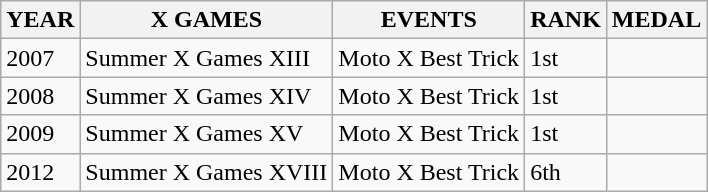<table class="wikitable">
<tr>
<th>YEAR</th>
<th>X GAMES</th>
<th>EVENTS</th>
<th>RANK</th>
<th>MEDAL</th>
</tr>
<tr>
<td>2007</td>
<td>Summer X Games XIII</td>
<td>Moto X Best Trick</td>
<td>1st</td>
<td></td>
</tr>
<tr>
<td>2008</td>
<td>Summer X Games XIV</td>
<td>Moto X Best Trick</td>
<td>1st</td>
<td></td>
</tr>
<tr>
<td>2009</td>
<td>Summer X Games XV</td>
<td>Moto X Best Trick</td>
<td>1st</td>
<td></td>
</tr>
<tr>
<td>2012</td>
<td>Summer X Games XVIII</td>
<td>Moto X Best Trick</td>
<td>6th</td>
<td></td>
</tr>
</table>
